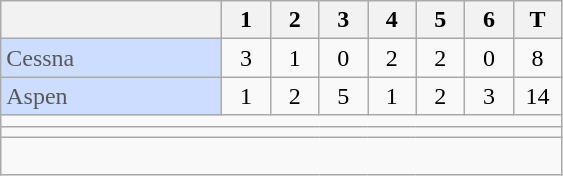<table class="wikitable" style="text-align:center">
<tr>
<th width=140px></th>
<th width=25px>1</th>
<th width=25px>2</th>
<th width=25px>3</th>
<th width=25px>4</th>
<th width=25px>5</th>
<th width=25px>6</th>
<th width=25px>T</th>
</tr>
<tr>
<td style="background-color: #CDF; color: #585858"; align=left>Cessna</td>
<td>3</td>
<td>1</td>
<td>0</td>
<td>2</td>
<td>2</td>
<td>0</td>
<td>8</td>
</tr>
<tr>
<td style="background-color: #CDF; color: #585858"; align=left>Aspen</td>
<td>1</td>
<td>2</td>
<td>5</td>
<td>1</td>
<td>2</td>
<td>3</td>
<td>14</td>
</tr>
<tr>
<td colspan="8"; align=left></td>
</tr>
<tr>
<td colspan="8"; align=left></td>
</tr>
<tr>
<td colspan="8"; align=left> </td>
</tr>
</table>
